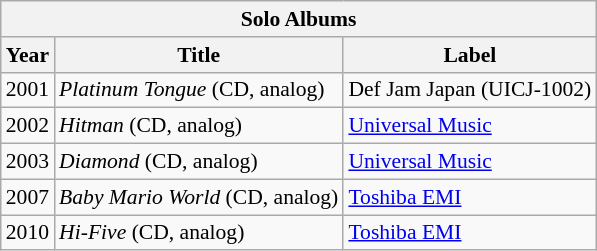<table class="wikitable" style="font-size: 90%; text-align: left; ">
<tr ---->
<th colspan="3">Solo Albums</th>
</tr>
<tr ---->
<th>Year</th>
<th>Title</th>
<th>Label</th>
</tr>
<tr ---->
<td>2001</td>
<td><em>Platinum Tongue</em> (CD, analog)</td>
<td>Def Jam Japan (UICJ-1002)</td>
</tr>
<tr ---->
<td>2002</td>
<td><em>Hitman</em> (CD, analog)</td>
<td><a href='#'>Universal Music</a></td>
</tr>
<tr ---->
<td>2003</td>
<td><em>Diamond</em> (CD, analog)</td>
<td><a href='#'>Universal Music</a></td>
</tr>
<tr ---->
<td>2007</td>
<td><em>Baby Mario World</em> (CD, analog)</td>
<td><a href='#'>Toshiba EMI</a></td>
</tr>
<tr ---->
<td>2010</td>
<td><em>Hi-Five</em> (CD, analog)</td>
<td><a href='#'>Toshiba EMI</a></td>
</tr>
</table>
